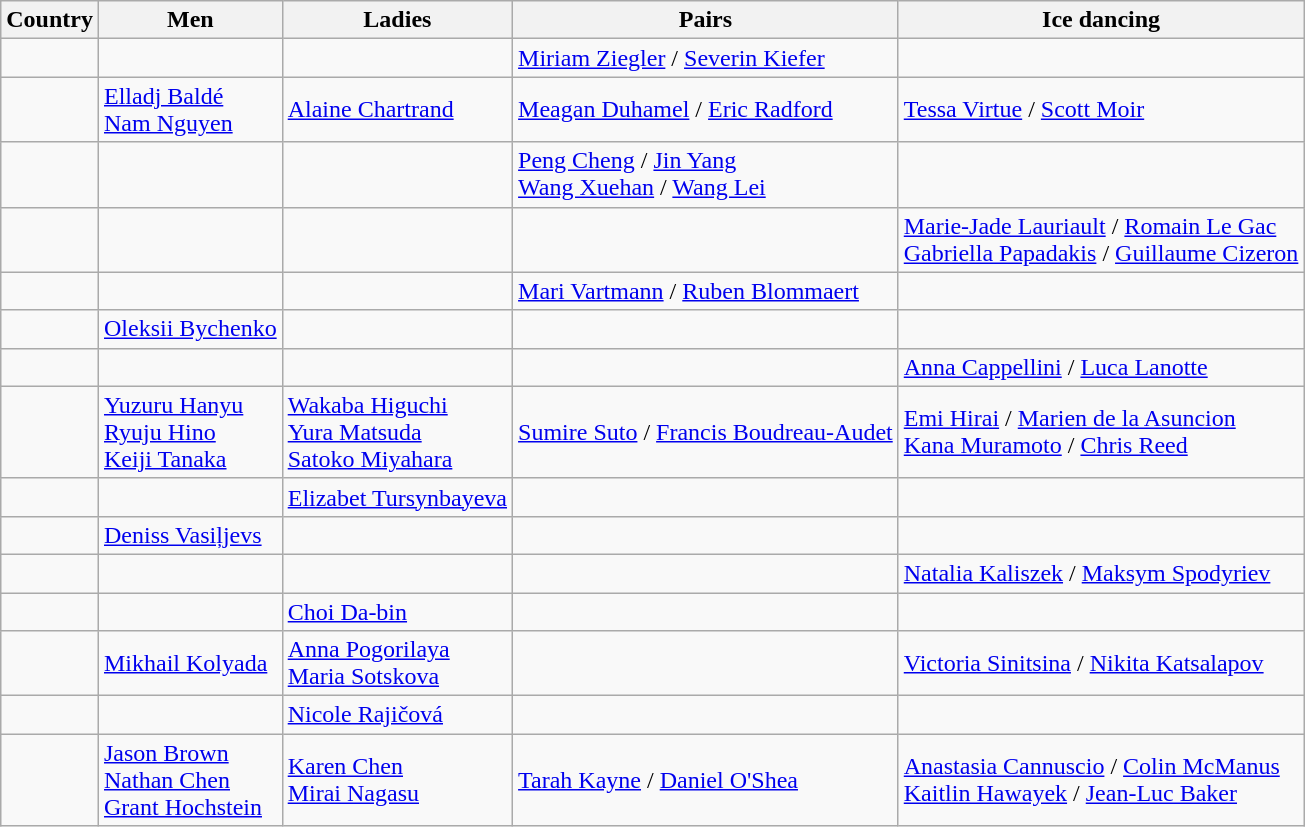<table class="wikitable">
<tr>
<th>Country</th>
<th>Men</th>
<th>Ladies</th>
<th>Pairs</th>
<th>Ice dancing</th>
</tr>
<tr>
<td></td>
<td></td>
<td></td>
<td><a href='#'>Miriam Ziegler</a> / <a href='#'>Severin Kiefer</a></td>
<td></td>
</tr>
<tr>
<td></td>
<td><a href='#'>Elladj Baldé</a> <br> <a href='#'>Nam Nguyen</a></td>
<td><a href='#'>Alaine Chartrand</a></td>
<td><a href='#'>Meagan Duhamel</a> / <a href='#'>Eric Radford</a></td>
<td><a href='#'>Tessa Virtue</a> / <a href='#'>Scott Moir</a></td>
</tr>
<tr>
<td></td>
<td></td>
<td></td>
<td><a href='#'>Peng Cheng</a> / <a href='#'>Jin Yang</a> <br> <a href='#'>Wang Xuehan</a> / <a href='#'>Wang Lei</a></td>
<td></td>
</tr>
<tr>
<td></td>
<td></td>
<td></td>
<td></td>
<td><a href='#'>Marie-Jade Lauriault</a> / <a href='#'>Romain Le Gac</a> <br> <a href='#'>Gabriella Papadakis</a> / <a href='#'>Guillaume Cizeron</a></td>
</tr>
<tr>
<td></td>
<td></td>
<td></td>
<td><a href='#'>Mari Vartmann</a> / <a href='#'>Ruben Blommaert</a></td>
<td></td>
</tr>
<tr>
<td></td>
<td><a href='#'>Oleksii Bychenko</a></td>
<td></td>
<td></td>
<td></td>
</tr>
<tr>
<td></td>
<td></td>
<td></td>
<td></td>
<td><a href='#'>Anna Cappellini</a> / <a href='#'>Luca Lanotte</a></td>
</tr>
<tr>
<td></td>
<td><a href='#'>Yuzuru Hanyu</a> <br> <a href='#'>Ryuju Hino</a> <br> <a href='#'>Keiji Tanaka</a></td>
<td><a href='#'>Wakaba Higuchi</a> <br> <a href='#'>Yura Matsuda</a> <br> <a href='#'>Satoko Miyahara</a></td>
<td><a href='#'>Sumire Suto</a> / <a href='#'>Francis Boudreau-Audet</a></td>
<td><a href='#'>Emi Hirai</a> / <a href='#'>Marien de la Asuncion</a> <br> <a href='#'>Kana Muramoto</a> / <a href='#'>Chris Reed</a></td>
</tr>
<tr>
<td></td>
<td></td>
<td><a href='#'>Elizabet Tursynbayeva</a></td>
<td></td>
<td></td>
</tr>
<tr>
<td></td>
<td><a href='#'>Deniss Vasiļjevs</a></td>
<td></td>
<td></td>
<td></td>
</tr>
<tr>
<td></td>
<td></td>
<td></td>
<td></td>
<td><a href='#'>Natalia Kaliszek</a> / <a href='#'>Maksym Spodyriev</a></td>
</tr>
<tr>
<td></td>
<td></td>
<td><a href='#'>Choi Da-bin</a></td>
<td></td>
<td></td>
</tr>
<tr>
<td></td>
<td><a href='#'>Mikhail Kolyada</a></td>
<td><a href='#'>Anna Pogorilaya</a> <br> <a href='#'>Maria Sotskova</a></td>
<td></td>
<td><a href='#'>Victoria Sinitsina</a> / <a href='#'>Nikita Katsalapov</a></td>
</tr>
<tr>
<td></td>
<td></td>
<td><a href='#'>Nicole Rajičová</a></td>
<td></td>
<td></td>
</tr>
<tr>
<td></td>
<td><a href='#'>Jason Brown</a> <br> <a href='#'>Nathan Chen</a> <br> <a href='#'>Grant Hochstein</a></td>
<td><a href='#'>Karen Chen</a> <br> <a href='#'>Mirai Nagasu</a></td>
<td><a href='#'>Tarah Kayne</a> / <a href='#'>Daniel O'Shea</a></td>
<td><a href='#'>Anastasia Cannuscio</a> / <a href='#'>Colin McManus</a> <br> <a href='#'>Kaitlin Hawayek</a> / <a href='#'>Jean-Luc Baker</a></td>
</tr>
</table>
